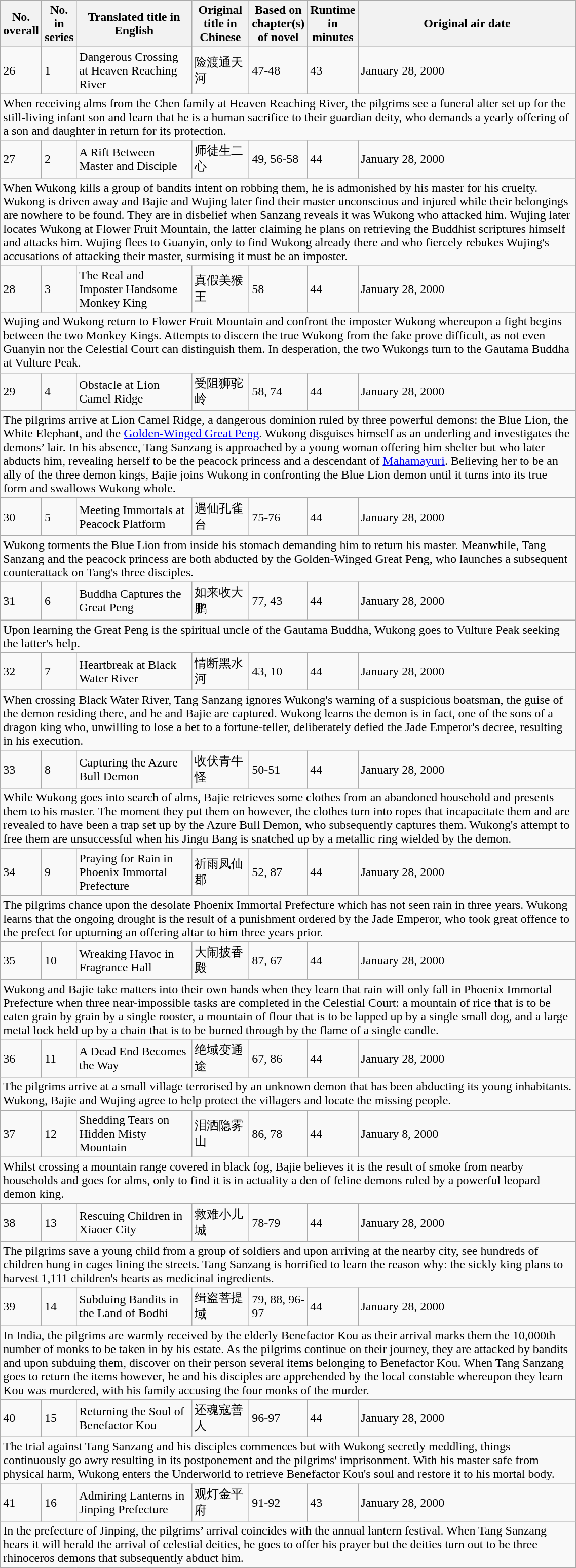<table class="wikitable" width=60%>
<tr>
<th width=1%>No. overall</th>
<th width=1%>No. in series</th>
<th width=20%>Translated title in English</th>
<th width=10%>Original title in Chinese</th>
<th width=10%>Based on chapter(s) of novel</th>
<th width=5%>Runtime in minutes</th>
<th>Original air date</th>
</tr>
<tr>
<td>26</td>
<td>1</td>
<td>Dangerous Crossing at Heaven Reaching River</td>
<td>险渡通天河</td>
<td>47-48</td>
<td>43</td>
<td>January 28, 2000</td>
</tr>
<tr>
<td colspan="7">When receiving alms from the Chen family at Heaven Reaching River, the pilgrims see a funeral alter set up for the still-living infant son and learn that he is a human sacrifice to their guardian deity, who demands a yearly offering of a son and daughter in return for its protection.</td>
</tr>
<tr>
<td>27</td>
<td>2</td>
<td>A Rift Between Master and Disciple</td>
<td>师徒生二心</td>
<td>49, 56-58</td>
<td>44</td>
<td>January 28, 2000</td>
</tr>
<tr>
<td colspan="7">When Wukong kills a group of bandits intent on robbing them, he is admonished by his master for his cruelty. Wukong is driven away and Bajie and Wujing later find their master unconscious and injured while their belongings are nowhere to be found. They are in disbelief when Sanzang reveals it was Wukong who attacked him. Wujing later locates Wukong at Flower Fruit Mountain, the latter claiming he plans on retrieving the Buddhist scriptures himself and attacks him. Wujing flees to Guanyin, only to find Wukong already there and who fiercely rebukes Wujing's accusations of attacking their master, surmising it must be an imposter.  </td>
</tr>
<tr>
<td>28</td>
<td>3</td>
<td>The Real and Imposter Handsome Monkey King</td>
<td>真假美猴王</td>
<td>58</td>
<td>44</td>
<td>January 28, 2000</td>
</tr>
<tr>
<td colspan="7">Wujing and Wukong return to Flower Fruit Mountain and confront the imposter Wukong whereupon a fight begins between the two Monkey Kings. Attempts to discern the true Wukong from the fake prove difficult, as not even Guanyin nor the Celestial Court can distinguish them. In desperation, the two Wukongs turn to the Gautama Buddha at Vulture Peak.  </td>
</tr>
<tr>
<td>29</td>
<td>4</td>
<td>Obstacle at Lion Camel Ridge</td>
<td>受阻狮驼岭</td>
<td>58, 74</td>
<td>44</td>
<td>January 28, 2000</td>
</tr>
<tr>
<td colspan="7">The pilgrims arrive at Lion Camel Ridge, a dangerous dominion ruled by three powerful demons: the Blue Lion, the White Elephant, and the <a href='#'>Golden-Winged Great Peng</a>. Wukong disguises himself as an underling and investigates the demons’ lair. In his absence, Tang Sanzang is approached by a young woman offering him shelter but who later abducts him, revealing herself to be the peacock princess and a descendant of <a href='#'>Mahamayuri</a>. Believing her to be an ally of the three demon kings, Bajie joins Wukong in confronting the Blue Lion demon until it turns into its true form and swallows Wukong whole.</td>
</tr>
<tr>
<td>30</td>
<td>5</td>
<td>Meeting Immortals at Peacock Platform</td>
<td>遇仙孔雀台</td>
<td>75-76</td>
<td>44</td>
<td>January 28, 2000</td>
</tr>
<tr>
<td colspan="7">Wukong torments the Blue Lion from inside his stomach demanding him to return his master. Meanwhile, Tang Sanzang and the peacock princess are both abducted by the Golden-Winged Great Peng, who launches a subsequent counterattack on Tang's three disciples.</td>
</tr>
<tr>
<td>31</td>
<td>6</td>
<td>Buddha Captures the Great Peng</td>
<td>如来收大鹏</td>
<td>77, 43</td>
<td>44</td>
<td>January 28, 2000</td>
</tr>
<tr>
<td colspan="7">Upon learning the Great Peng is the spiritual uncle of the Gautama Buddha, Wukong goes to Vulture Peak seeking the latter's help.</td>
</tr>
<tr>
<td>32</td>
<td>7</td>
<td>Heartbreak at Black Water River</td>
<td>情断黑水河</td>
<td>43, 10</td>
<td>44</td>
<td>January 28, 2000</td>
</tr>
<tr>
<td colspan="7">When crossing Black Water River, Tang Sanzang ignores Wukong's warning of a suspicious boatsman, the guise of the demon residing there, and he and Bajie are captured. Wukong learns the demon is in fact, one of the sons of a dragon king who, unwilling to lose a bet to a fortune-teller, deliberately defied the Jade Emperor's decree, resulting in his execution.</td>
</tr>
<tr>
<td>33</td>
<td>8</td>
<td>Capturing the Azure Bull Demon</td>
<td>收伏青牛怪</td>
<td>50-51</td>
<td>44</td>
<td>January 28, 2000</td>
</tr>
<tr>
<td colspan="7">While Wukong goes into search of alms, Bajie retrieves some clothes from an abandoned household and presents them to his master. The moment they put them on however, the clothes turn into ropes that incapacitate them and are revealed to have been a trap set up by the Azure Bull Demon, who subsequently captures them. Wukong's attempt to free them are unsuccessful when his Jingu Bang is snatched up by a metallic ring wielded by the demon.</td>
</tr>
<tr>
<td>34</td>
<td>9</td>
<td>Praying for Rain in Phoenix Immortal Prefecture</td>
<td>祈雨凤仙郡</td>
<td>52, 87</td>
<td>44</td>
<td>January 28, 2000</td>
</tr>
<tr>
<td colspan="7">The pilgrims chance upon the desolate Phoenix Immortal Prefecture which has not seen rain in three years. Wukong learns that the ongoing drought is the result of a punishment ordered by the Jade Emperor, who took great offence to the prefect for upturning an offering altar to him three years prior.  </td>
</tr>
<tr>
<td>35</td>
<td>10</td>
<td>Wreaking Havoc in Fragrance Hall</td>
<td>大闹披香殿</td>
<td>87, 67</td>
<td>44</td>
<td>January 28, 2000</td>
</tr>
<tr>
<td colspan="7">Wukong and Bajie take matters into their own hands when they learn that rain will only fall in Phoenix Immortal Prefecture when three near-impossible tasks are completed in the Celestial Court: a mountain of rice that is to be eaten grain by grain by a single rooster, a mountain of flour that is to be lapped up by a single small dog, and a large metal lock held up by a chain that is to be burned through by the flame of a single candle.</td>
</tr>
<tr>
<td>36</td>
<td>11</td>
<td>A Dead End Becomes the Way</td>
<td>绝域变通途</td>
<td>67, 86</td>
<td>44</td>
<td>January 28, 2000</td>
</tr>
<tr>
<td colspan="7">The pilgrims arrive at a small village terrorised by an unknown demon that has been abducting its young inhabitants. Wukong, Bajie and Wujing agree to help protect the villagers and locate the missing people.</td>
</tr>
<tr>
<td>37</td>
<td>12</td>
<td>Shedding Tears on Hidden Misty Mountain</td>
<td>泪洒隐雾山</td>
<td>86, 78</td>
<td>44</td>
<td>January 8, 2000</td>
</tr>
<tr>
<td colspan="7">Whilst crossing a mountain range covered in black fog, Bajie believes it is the result of smoke from nearby households and goes for alms, only to find it is in actuality a den of feline demons ruled by a powerful leopard demon king.  </td>
</tr>
<tr>
<td>38</td>
<td>13</td>
<td>Rescuing Children in Xiaoer City</td>
<td>救难小儿城</td>
<td>78-79</td>
<td>44</td>
<td>January 28, 2000</td>
</tr>
<tr>
<td colspan="7">The pilgrims save a young child from a group of soldiers and upon arriving at the nearby city, see hundreds of children hung in cages lining the streets. Tang Sanzang is horrified to learn the reason why: the sickly king plans to harvest 1,111 children's hearts as medicinal ingredients.</td>
</tr>
<tr>
<td>39</td>
<td>14</td>
<td>Subduing Bandits in the Land of Bodhi</td>
<td>缉盗菩提域</td>
<td>79, 88, 96-97</td>
<td>44</td>
<td>January 28, 2000</td>
</tr>
<tr>
<td colspan="7">In India, the pilgrims are warmly received by the elderly Benefactor Kou as their arrival marks them the 10,000th number of monks to be taken in by his estate. As the pilgrims continue on their journey, they are attacked by bandits and upon subduing them, discover on their person several items belonging to Benefactor Kou. When Tang Sanzang goes to return the items however, he and his disciples are apprehended by the local constable whereupon they learn Kou was murdered, with his family accusing the four monks of the murder.</td>
</tr>
<tr>
<td>40</td>
<td>15</td>
<td>Returning the Soul of Benefactor Kou</td>
<td>还魂寇善人</td>
<td>96-97</td>
<td>44</td>
<td>January 28, 2000</td>
</tr>
<tr>
<td colspan="7">The trial against Tang Sanzang and his disciples commences but with Wukong secretly meddling, things continuously go awry resulting in its postponement and the pilgrims' imprisonment. With his master safe from physical harm, Wukong enters the Underworld to retrieve Benefactor Kou's soul and restore it to his mortal body.</td>
</tr>
<tr>
<td>41</td>
<td>16</td>
<td>Admiring Lanterns in Jinping Prefecture</td>
<td>观灯金平府</td>
<td>91-92</td>
<td>43</td>
<td>January 28, 2000</td>
</tr>
<tr>
<td colspan="7">In the prefecture of Jinping, the pilgrims’ arrival coincides with the annual lantern festival. When Tang Sanzang hears it will herald the arrival of celestial deities, he goes to offer his prayer but the deities turn out to be three rhinoceros demons that subsequently abduct him.    </td>
</tr>
</table>
